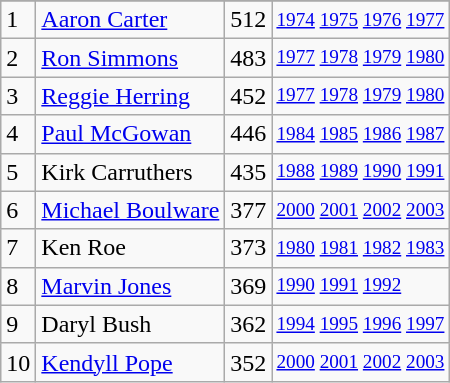<table class="wikitable">
<tr>
</tr>
<tr>
<td>1</td>
<td><a href='#'>Aaron Carter</a></td>
<td>512</td>
<td style="font-size:80%;"><a href='#'>1974</a> <a href='#'>1975</a> <a href='#'>1976</a> <a href='#'>1977</a></td>
</tr>
<tr>
<td>2</td>
<td><a href='#'>Ron Simmons</a></td>
<td>483</td>
<td style="font-size:80%;"><a href='#'>1977</a> <a href='#'>1978</a> <a href='#'>1979</a> <a href='#'>1980</a></td>
</tr>
<tr>
<td>3</td>
<td><a href='#'>Reggie Herring</a></td>
<td>452</td>
<td style="font-size:80%;"><a href='#'>1977</a> <a href='#'>1978</a> <a href='#'>1979</a> <a href='#'>1980</a></td>
</tr>
<tr>
<td>4</td>
<td><a href='#'>Paul McGowan</a></td>
<td>446</td>
<td style="font-size:80%;"><a href='#'>1984</a> <a href='#'>1985</a> <a href='#'>1986</a> <a href='#'>1987</a></td>
</tr>
<tr>
<td>5</td>
<td>Kirk Carruthers</td>
<td>435</td>
<td style="font-size:80%;"><a href='#'>1988</a> <a href='#'>1989</a> <a href='#'>1990</a> <a href='#'>1991</a></td>
</tr>
<tr>
<td>6</td>
<td><a href='#'>Michael Boulware</a></td>
<td>377</td>
<td style="font-size:80%;"><a href='#'>2000</a> <a href='#'>2001</a> <a href='#'>2002</a> <a href='#'>2003</a></td>
</tr>
<tr>
<td>7</td>
<td>Ken Roe</td>
<td>373</td>
<td style="font-size:80%;"><a href='#'>1980</a> <a href='#'>1981</a> <a href='#'>1982</a> <a href='#'>1983</a></td>
</tr>
<tr>
<td>8</td>
<td><a href='#'>Marvin Jones</a></td>
<td>369</td>
<td style="font-size:80%;"><a href='#'>1990</a> <a href='#'>1991</a> <a href='#'>1992</a></td>
</tr>
<tr>
<td>9</td>
<td>Daryl Bush</td>
<td>362</td>
<td style="font-size:80%;"><a href='#'>1994</a> <a href='#'>1995</a> <a href='#'>1996</a> <a href='#'>1997</a></td>
</tr>
<tr>
<td>10</td>
<td><a href='#'>Kendyll Pope</a></td>
<td>352</td>
<td style="font-size:80%;"><a href='#'>2000</a> <a href='#'>2001</a> <a href='#'>2002</a> <a href='#'>2003</a></td>
</tr>
</table>
